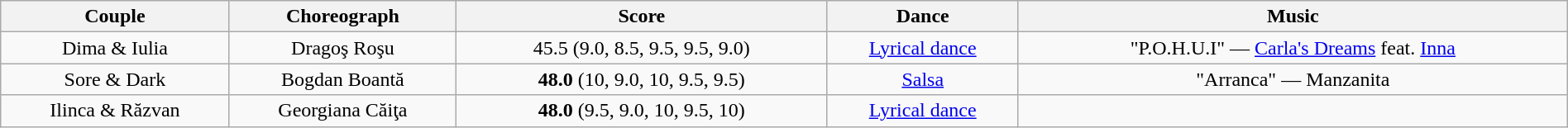<table class="wikitable" style="text-align: center; width:100%;">
<tr>
<th>Couple</th>
<th>Choreograph</th>
<th>Score</th>
<th>Dance</th>
<th>Music</th>
</tr>
<tr>
<td>Dima & Iulia</td>
<td>Dragoş Roşu</td>
<td>45.5 (9.0, 8.5, 9.5, 9.5, 9.0)</td>
<td><a href='#'>Lyrical dance</a></td>
<td>"P.O.H.U.I" — <a href='#'>Carla's Dreams</a> feat. <a href='#'>Inna</a></td>
</tr>
<tr>
<td>Sore & Dark</td>
<td>Bogdan Boantă</td>
<td><span> <strong>48.0</strong> (10, 9.0, 10, 9.5, 9.5)</span></td>
<td><a href='#'>Salsa</a></td>
<td>"Arranca" — Manzanita</td>
</tr>
<tr>
<td>Ilinca & Răzvan</td>
<td>Georgiana Căiţa</td>
<td><span>  <strong>48.0</strong> (9.5, 9.0, 10, 9.5, 10)</span></td>
<td><a href='#'>Lyrical dance</a></td>
<td></td>
</tr>
</table>
